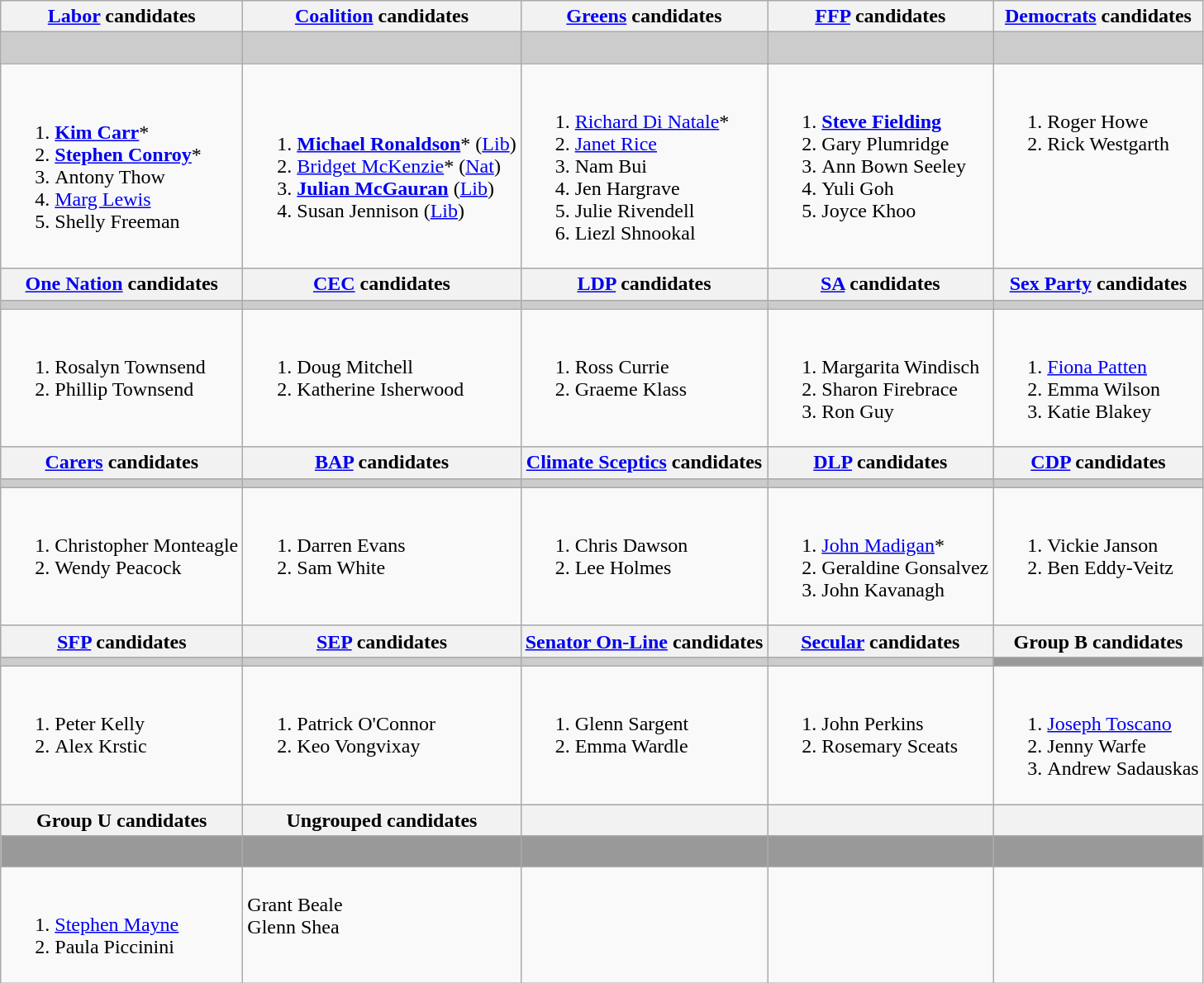<table class="wikitable">
<tr>
<th><a href='#'>Labor</a> candidates</th>
<th><a href='#'>Coalition</a> candidates</th>
<th><a href='#'>Greens</a> candidates</th>
<th><a href='#'>FFP</a> candidates</th>
<th><a href='#'>Democrats</a> candidates</th>
</tr>
<tr style="background:#ccc;">
<td></td>
<td></td>
<td></td>
<td></td>
<td> </td>
</tr>
<tr>
<td><br><ol><li><strong><a href='#'>Kim Carr</a></strong>*</li><li><strong><a href='#'>Stephen Conroy</a></strong>*</li><li>Antony Thow</li><li><a href='#'>Marg Lewis</a></li><li>Shelly Freeman</li></ol></td>
<td><br><ol><li><strong><a href='#'>Michael Ronaldson</a></strong>* (<a href='#'>Lib</a>)</li><li><a href='#'>Bridget McKenzie</a>* (<a href='#'>Nat</a>)</li><li><strong><a href='#'>Julian McGauran</a></strong> (<a href='#'>Lib</a>)</li><li>Susan Jennison (<a href='#'>Lib</a>)</li></ol></td>
<td><br><ol><li><a href='#'>Richard Di Natale</a>*</li><li><a href='#'>Janet Rice</a></li><li>Nam Bui</li><li>Jen Hargrave</li><li>Julie Rivendell</li><li>Liezl Shnookal</li></ol></td>
<td valign=top><br><ol><li><strong><a href='#'>Steve Fielding</a></strong></li><li>Gary Plumridge</li><li>Ann Bown Seeley</li><li>Yuli Goh</li><li>Joyce Khoo</li></ol></td>
<td valign=top><br><ol><li>Roger Howe</li><li>Rick Westgarth</li></ol></td>
</tr>
<tr style="background:#ccc;">
<th><a href='#'>One Nation</a> candidates</th>
<th><a href='#'>CEC</a> candidates</th>
<th><a href='#'>LDP</a> candidates</th>
<th><a href='#'>SA</a> candidates</th>
<th><a href='#'>Sex Party</a> candidates</th>
</tr>
<tr style="background:#ccc;">
<td></td>
<td></td>
<td></td>
<td></td>
<td></td>
</tr>
<tr>
<td valign=top><br><ol><li>Rosalyn Townsend</li><li>Phillip Townsend</li></ol></td>
<td valign=top><br><ol><li>Doug Mitchell</li><li>Katherine Isherwood</li></ol></td>
<td valign=top><br><ol><li>Ross Currie</li><li>Graeme Klass</li></ol></td>
<td valign=top><br><ol><li>Margarita Windisch</li><li>Sharon Firebrace</li><li>Ron Guy</li></ol></td>
<td valign=top><br><ol><li><a href='#'>Fiona Patten</a></li><li>Emma Wilson</li><li>Katie Blakey</li></ol></td>
</tr>
<tr style="background:#ccc;">
<th><a href='#'>Carers</a> candidates</th>
<th><a href='#'>BAP</a> candidates</th>
<th><a href='#'>Climate Sceptics</a> candidates</th>
<th><a href='#'>DLP</a> candidates</th>
<th><a href='#'>CDP</a> candidates</th>
</tr>
<tr style="background:#ccc;">
<td></td>
<td></td>
<td></td>
<td></td>
<td></td>
</tr>
<tr>
<td valign=top><br><ol><li>Christopher Monteagle</li><li>Wendy Peacock</li></ol></td>
<td valign=top><br><ol><li>Darren Evans</li><li>Sam White</li></ol></td>
<td valign=top><br><ol><li>Chris Dawson</li><li>Lee Holmes</li></ol></td>
<td><br><ol><li><a href='#'>John Madigan</a>*</li><li>Geraldine Gonsalvez</li><li>John Kavanagh</li></ol></td>
<td valign=top><br><ol><li>Vickie Janson</li><li>Ben Eddy-Veitz</li></ol></td>
</tr>
<tr style="background:#ccc;">
<th><a href='#'>SFP</a> candidates</th>
<th><a href='#'>SEP</a> candidates</th>
<th><a href='#'>Senator On-Line</a> candidates</th>
<th><a href='#'>Secular</a> candidates</th>
<th>Group B candidates</th>
</tr>
<tr style="background:#ccc;">
<td></td>
<td></td>
<td></td>
<td></td>
<td style="background:#999;"></td>
</tr>
<tr>
<td valign=top><br><ol><li>Peter Kelly</li><li>Alex Krstic</li></ol></td>
<td valign=top><br><ol><li>Patrick O'Connor</li><li>Keo Vongvixay</li></ol></td>
<td valign=top><br><ol><li>Glenn Sargent</li><li>Emma Wardle</li></ol></td>
<td valign=top><br><ol><li>John Perkins</li><li>Rosemary Sceats</li></ol></td>
<td valign=top><br><ol><li><a href='#'>Joseph Toscano</a></li><li>Jenny Warfe</li><li>Andrew Sadauskas</li></ol></td>
</tr>
<tr style="background:#ccc;">
<th>Group U candidates</th>
<th>Ungrouped candidates</th>
<th></th>
<th></th>
<th></th>
</tr>
<tr style="background:#999;">
<td> </td>
<td style="background:#999;"> </td>
<td style="background:#999;"> </td>
<td style="background:#999;"> </td>
<td style="background:#999;"> </td>
</tr>
<tr>
<td valign=top><br><ol><li><a href='#'>Stephen Mayne</a></li><li>Paula Piccinini</li></ol></td>
<td valign=top><br>Grant Beale<br>
Glenn Shea</td>
<td valign=top></td>
<td valign=top></td>
<td valign=top></td>
</tr>
</table>
